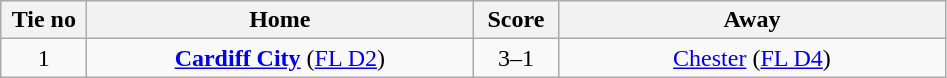<table class="wikitable" style="text-align:center">
<tr>
<th width=50>Tie no</th>
<th width=250>Home</th>
<th width=50>Score</th>
<th width=250>Away</th>
</tr>
<tr>
<td>1</td>
<td><strong><a href='#'>Cardiff City</a></strong> (<a href='#'>FL D2</a>)</td>
<td>3–1</td>
<td><a href='#'>Chester</a> (<a href='#'>FL D4</a>)</td>
</tr>
</table>
